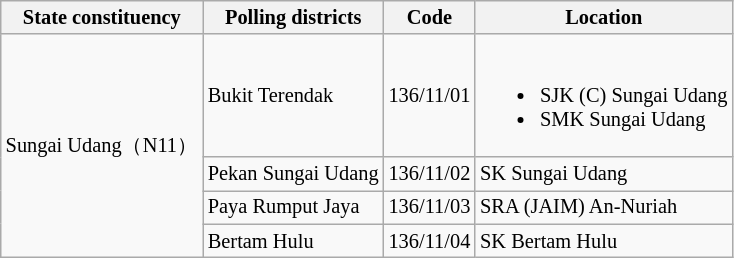<table class="wikitable sortable mw-collapsible" style="white-space:nowrap;font-size:85%">
<tr>
<th>State constituency</th>
<th>Polling districts</th>
<th>Code</th>
<th>Location</th>
</tr>
<tr>
<td rowspan="4">Sungai Udang（N11）</td>
<td>Bukit Terendak</td>
<td>136/11/01</td>
<td><br><ul><li>SJK (C) Sungai Udang</li><li>SMK Sungai Udang</li></ul></td>
</tr>
<tr>
<td>Pekan Sungai Udang</td>
<td>136/11/02</td>
<td>SK Sungai Udang</td>
</tr>
<tr>
<td>Paya Rumput Jaya</td>
<td>136/11/03</td>
<td>SRA (JAIM) An-Nuriah</td>
</tr>
<tr>
<td>Bertam Hulu</td>
<td>136/11/04</td>
<td>SK Bertam Hulu</td>
</tr>
</table>
